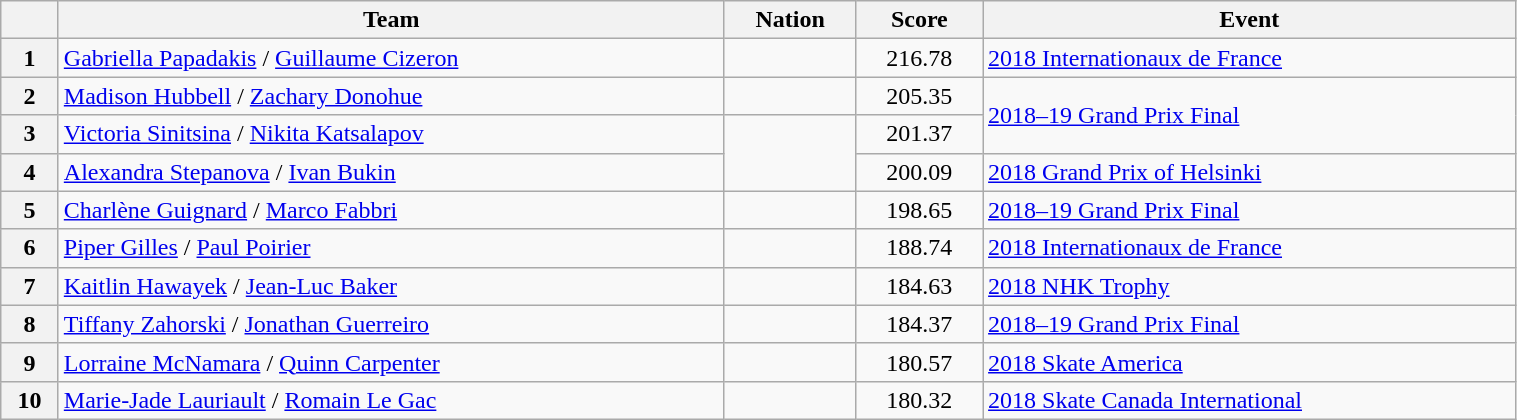<table class="wikitable sortable" style="text-align:left; width:80%">
<tr>
<th scope="col"></th>
<th scope="col">Team</th>
<th scope="col">Nation</th>
<th scope="col">Score</th>
<th scope="col">Event</th>
</tr>
<tr>
<th scope="row">1</th>
<td><a href='#'>Gabriella Papadakis</a> / <a href='#'>Guillaume Cizeron</a></td>
<td></td>
<td style="text-align:center;">216.78</td>
<td><a href='#'>2018 Internationaux de France</a></td>
</tr>
<tr>
<th scope="row">2</th>
<td><a href='#'>Madison Hubbell</a> / <a href='#'>Zachary Donohue</a></td>
<td></td>
<td style="text-align:center;">205.35</td>
<td rowspan="2"><a href='#'>2018–19 Grand Prix Final</a></td>
</tr>
<tr>
<th scope="row">3</th>
<td><a href='#'>Victoria Sinitsina</a> / <a href='#'>Nikita Katsalapov</a></td>
<td rowspan="2"></td>
<td style="text-align:center;">201.37</td>
</tr>
<tr>
<th scope="row">4</th>
<td><a href='#'>Alexandra Stepanova</a> / <a href='#'>Ivan Bukin</a></td>
<td style="text-align:center;">200.09</td>
<td><a href='#'>2018 Grand Prix of Helsinki</a></td>
</tr>
<tr>
<th scope="row">5</th>
<td><a href='#'>Charlène Guignard</a> / <a href='#'>Marco Fabbri</a></td>
<td></td>
<td style="text-align:center;">198.65</td>
<td><a href='#'>2018–19 Grand Prix Final</a></td>
</tr>
<tr>
<th scope="row">6</th>
<td><a href='#'>Piper Gilles</a> / <a href='#'>Paul Poirier</a></td>
<td></td>
<td style="text-align:center;">188.74</td>
<td><a href='#'>2018 Internationaux de France</a></td>
</tr>
<tr>
<th scope="row">7</th>
<td><a href='#'>Kaitlin Hawayek</a> / <a href='#'>Jean-Luc Baker</a></td>
<td></td>
<td style="text-align:center;">184.63</td>
<td><a href='#'>2018 NHK Trophy</a></td>
</tr>
<tr>
<th scope="row">8</th>
<td><a href='#'>Tiffany Zahorski</a> / <a href='#'>Jonathan Guerreiro</a></td>
<td></td>
<td style="text-align:center;">184.37</td>
<td><a href='#'>2018–19 Grand Prix Final</a></td>
</tr>
<tr>
<th scope="row">9</th>
<td><a href='#'>Lorraine McNamara</a> / <a href='#'>Quinn Carpenter</a></td>
<td></td>
<td style="text-align:center;">180.57</td>
<td><a href='#'>2018 Skate America</a></td>
</tr>
<tr>
<th scope="row">10</th>
<td><a href='#'>Marie-Jade Lauriault</a> / <a href='#'>Romain Le Gac</a></td>
<td></td>
<td style="text-align:center;">180.32</td>
<td><a href='#'>2018 Skate Canada International</a></td>
</tr>
</table>
